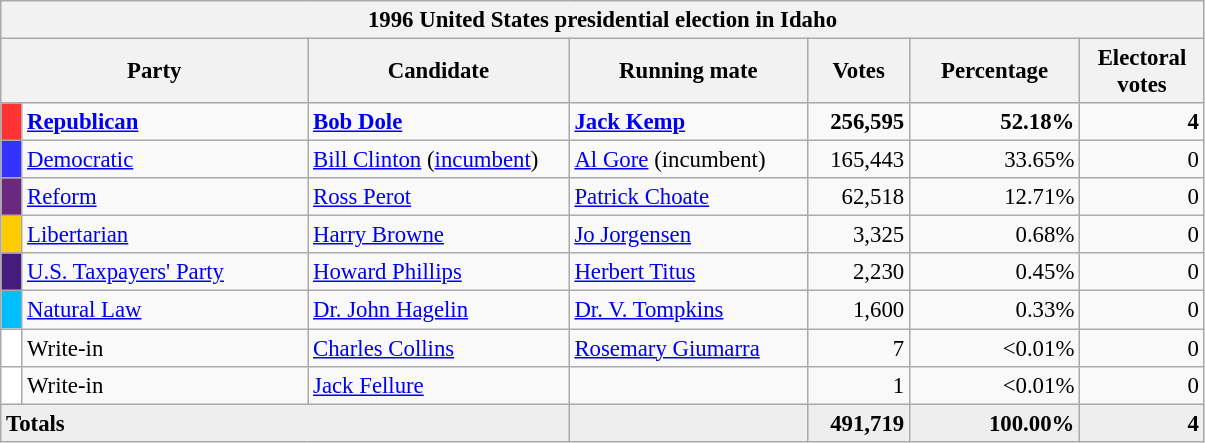<table class="wikitable" style="font-size: 95%;">
<tr>
<th colspan="7">1996 United States presidential election in Idaho</th>
</tr>
<tr>
<th colspan="2" style="width: 13em">Party</th>
<th style="width: 11em">Candidate</th>
<th style="width: 10em">Running mate</th>
<th style="width: 4em">Votes</th>
<th style="width: 7em">Percentage</th>
<th style="width: 5em">Electoral votes</th>
</tr>
<tr>
<th style="background-color:#FF3333; width: 3px"></th>
<td style="width: 130px"><strong><a href='#'>Republican</a></strong></td>
<td><strong><a href='#'>Bob Dole</a></strong></td>
<td><strong><a href='#'>Jack Kemp</a></strong></td>
<td align="right"><strong>256,595</strong></td>
<td align="right"><strong>52.18%</strong></td>
<td align="right"><strong>4</strong></td>
</tr>
<tr>
<th style="background-color:#3333FF; width: 3px"></th>
<td style="width: 130px"><a href='#'>Democratic</a></td>
<td><a href='#'>Bill Clinton</a> (<a href='#'>incumbent</a>)</td>
<td><a href='#'>Al Gore</a> (incumbent)</td>
<td align="right">165,443</td>
<td align="right">33.65%</td>
<td align="right">0</td>
</tr>
<tr>
<th style="background-color:#6A287E; width: 3px"></th>
<td style="width: 130px"><a href='#'>Reform</a></td>
<td><a href='#'>Ross Perot</a></td>
<td><a href='#'>Patrick Choate</a></td>
<td align="right">62,518</td>
<td align="right">12.71%</td>
<td align="right">0</td>
</tr>
<tr>
<th style="background-color:#FFCC00; width: 3px"></th>
<td style="width: 130px"><a href='#'>Libertarian</a></td>
<td><a href='#'>Harry Browne</a></td>
<td><a href='#'>Jo Jorgensen</a></td>
<td align="right">3,325</td>
<td align="right">0.68%</td>
<td align="right">0</td>
</tr>
<tr>
<th style="background-color:#461B7E; width: 3px"></th>
<td style="width: 130px"><a href='#'>U.S. Taxpayers' Party</a></td>
<td><a href='#'>Howard Phillips</a></td>
<td><a href='#'>Herbert Titus</a></td>
<td align="right">2,230</td>
<td align="right">0.45%</td>
<td align="right">0</td>
</tr>
<tr>
<th style="background-color:#00BFFF; width: 3px"></th>
<td style="width: 130px"><a href='#'>Natural Law</a></td>
<td><a href='#'>Dr. John Hagelin</a></td>
<td><a href='#'>Dr. V. Tompkins</a></td>
<td align="right">1,600</td>
<td align="right">0.33%</td>
<td align="right">0</td>
</tr>
<tr>
<th style="background-color:#FFFFFF; width: 3px"></th>
<td style="width: 130px">Write-in</td>
<td><a href='#'>Charles Collins</a></td>
<td><a href='#'>Rosemary Giumarra</a></td>
<td align="right">7</td>
<td align="right"><0.01%</td>
<td align="right">0</td>
</tr>
<tr>
<th style="background-color:#FFFFFF; width: 3px"></th>
<td style="width: 130px">Write-in</td>
<td><a href='#'>Jack Fellure</a></td>
<td></td>
<td align="right">1</td>
<td align="right"><0.01%</td>
<td align="right">0</td>
</tr>
<tr bgcolor="#EEEEEE">
<td colspan="3" align="left"><strong>Totals</strong></td>
<td></td>
<td align="right"><strong>491,719</strong></td>
<td align="right"><strong>100.00%</strong></td>
<td align="right"><strong>4</strong></td>
</tr>
</table>
